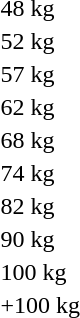<table>
<tr>
<td>48 kg</td>
<td></td>
<td></td>
<td></td>
</tr>
<tr>
<td>52 kg</td>
<td></td>
<td></td>
<td></td>
</tr>
<tr>
<td>57 kg</td>
<td></td>
<td></td>
<td></td>
</tr>
<tr>
<td>62 kg</td>
<td></td>
<td></td>
<td></td>
</tr>
<tr>
<td>68 kg</td>
<td></td>
<td></td>
<td></td>
</tr>
<tr>
<td>74 kg</td>
<td></td>
<td></td>
<td></td>
</tr>
<tr>
<td>82 kg</td>
<td></td>
<td></td>
<td></td>
</tr>
<tr>
<td>90 kg</td>
<td></td>
<td></td>
<td></td>
</tr>
<tr>
<td>100 kg</td>
<td></td>
<td></td>
<td></td>
</tr>
<tr>
<td>+100 kg</td>
<td></td>
<td></td>
<td></td>
</tr>
</table>
